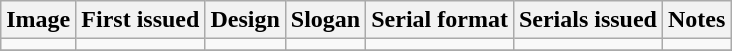<table class="wikitable">
<tr>
<th>Image</th>
<th>First issued</th>
<th>Design</th>
<th>Slogan</th>
<th>Serial format</th>
<th>Serials issued</th>
<th>Notes</th>
</tr>
<tr>
<td></td>
<td></td>
<td></td>
<td></td>
<td></td>
<td></td>
<td></td>
</tr>
<tr>
</tr>
</table>
